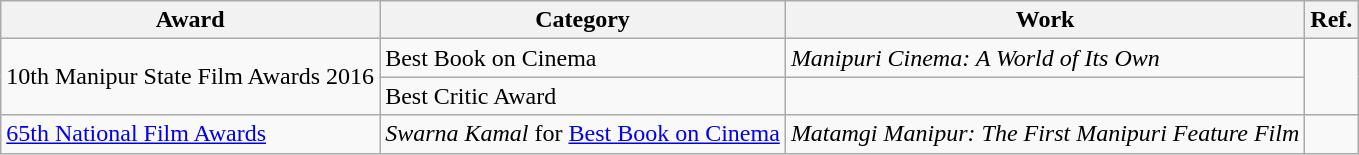<table class="wikitable sortable">
<tr>
<th>Award</th>
<th>Category</th>
<th>Work</th>
<th>Ref.</th>
</tr>
<tr>
<td rowspan="2">10th Manipur State Film Awards 2016</td>
<td>Best Book on Cinema</td>
<td><em>Manipuri Cinema: A World of Its Own</em></td>
<td rowspan="2"></td>
</tr>
<tr>
<td>Best Critic Award</td>
<td></td>
</tr>
<tr>
<td><a href='#'>65th National Film Awards</a></td>
<td><em>Swarna Kamal</em> for <a href='#'>Best Book on Cinema</a></td>
<td><em>Matamgi Manipur: The First Manipuri Feature Film</em></td>
<td></td>
</tr>
</table>
